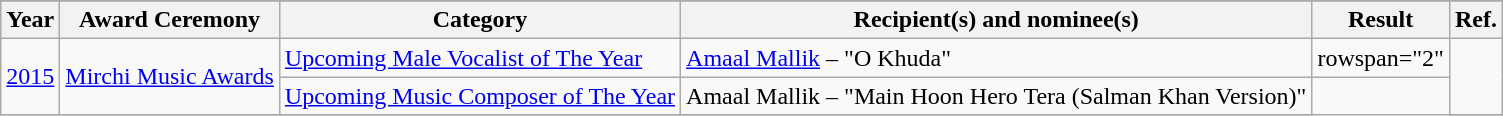<table class="wikitable sortable">
<tr style="background:#ccc; text-align:center;" bgcolor="#B0C4DE">
</tr>
<tr>
<th>Year</th>
<th>Award Ceremony</th>
<th>Category</th>
<th>Recipient(s) and nominee(s)</th>
<th>Result</th>
<th>Ref.</th>
</tr>
<tr>
<td rowspan="2"><a href='#'>2015</a></td>
<td rowspan="2"><a href='#'>Mirchi Music Awards</a></td>
<td><a href='#'>Upcoming Male Vocalist of The Year</a></td>
<td><a href='#'>Amaal Mallik</a> – "O Khuda"</td>
<td>rowspan="2" </td>
<td rowspan="2"></td>
</tr>
<tr>
<td><a href='#'>Upcoming Music Composer of The Year</a></td>
<td>Amaal Mallik – "Main Hoon Hero Tera (Salman Khan Version)"</td>
</tr>
<tr>
</tr>
</table>
